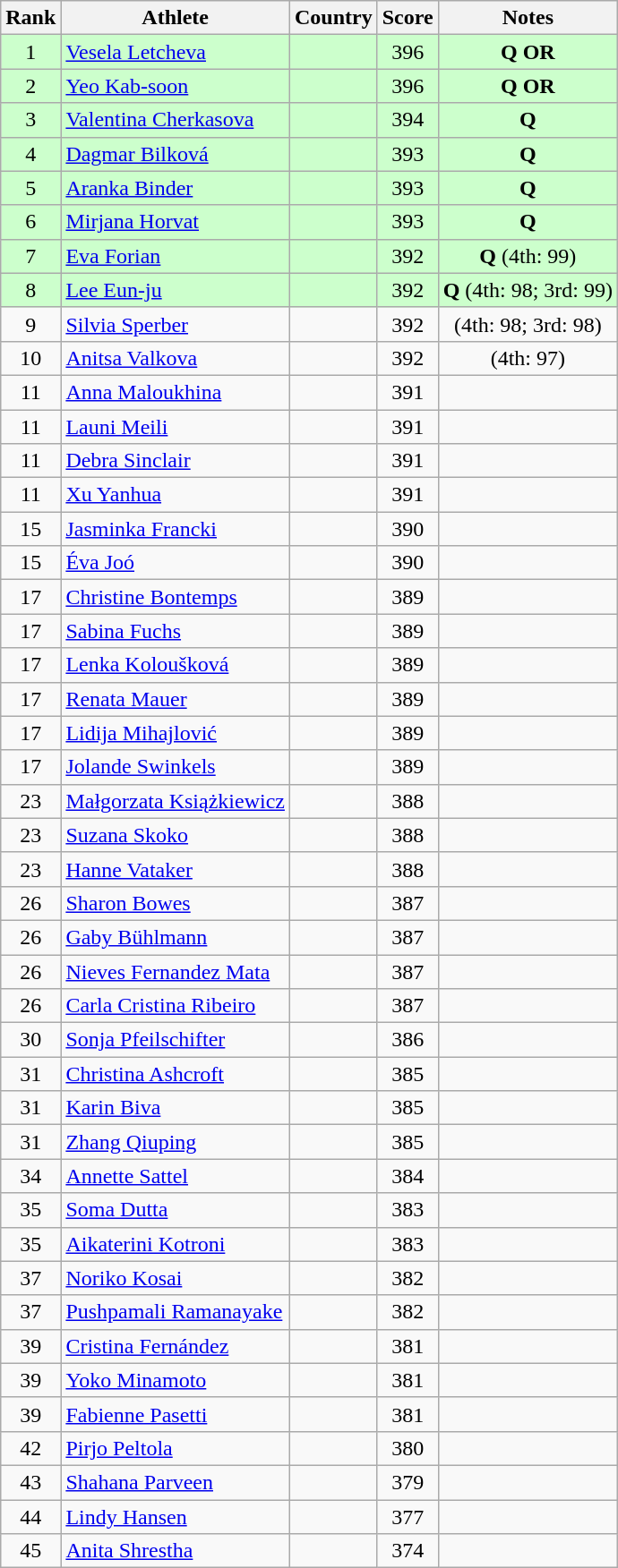<table class="wikitable sortable" style="text-align: center">
<tr>
<th>Rank</th>
<th>Athlete</th>
<th>Country</th>
<th>Score</th>
<th>Notes</th>
</tr>
<tr bgcolor=#ccffcc>
<td>1</td>
<td align=left><a href='#'>Vesela Letcheva</a></td>
<td align=left></td>
<td>396</td>
<td><strong>Q OR</strong></td>
</tr>
<tr bgcolor=#ccffcc>
<td>2</td>
<td align=left><a href='#'>Yeo Kab-soon</a></td>
<td align=left></td>
<td>396</td>
<td><strong>Q OR</strong></td>
</tr>
<tr bgcolor=#ccffcc>
<td>3</td>
<td align=left><a href='#'>Valentina Cherkasova</a></td>
<td align=left></td>
<td>394</td>
<td><strong>Q</strong></td>
</tr>
<tr bgcolor=#ccffcc>
<td>4</td>
<td align=left><a href='#'>Dagmar Bilková</a></td>
<td align=left></td>
<td>393</td>
<td><strong>Q</strong></td>
</tr>
<tr bgcolor=#ccffcc>
<td>5</td>
<td align=left><a href='#'>Aranka Binder</a></td>
<td align=left></td>
<td>393</td>
<td><strong>Q</strong></td>
</tr>
<tr bgcolor=#ccffcc>
<td>6</td>
<td align=left><a href='#'>Mirjana Horvat</a></td>
<td align=left></td>
<td>393</td>
<td><strong>Q</strong></td>
</tr>
<tr bgcolor=#ccffcc>
<td>7</td>
<td align=left><a href='#'>Eva Forian</a></td>
<td align=left></td>
<td>392</td>
<td><strong>Q</strong> (4th: 99)</td>
</tr>
<tr bgcolor=#ccffcc>
<td>8</td>
<td align=left><a href='#'>Lee Eun-ju</a></td>
<td align=left></td>
<td>392</td>
<td><strong>Q</strong> (4th: 98; 3rd: 99)</td>
</tr>
<tr>
<td>9</td>
<td align=left><a href='#'>Silvia Sperber</a></td>
<td align=left></td>
<td>392</td>
<td>(4th: 98; 3rd: 98)</td>
</tr>
<tr>
<td>10</td>
<td align=left><a href='#'>Anitsa Valkova</a></td>
<td align=left></td>
<td>392</td>
<td>(4th: 97)</td>
</tr>
<tr>
<td>11</td>
<td align=left><a href='#'>Anna Maloukhina</a></td>
<td align=left></td>
<td>391</td>
<td></td>
</tr>
<tr>
<td>11</td>
<td align=left><a href='#'>Launi Meili</a></td>
<td align=left></td>
<td>391</td>
<td></td>
</tr>
<tr>
<td>11</td>
<td align=left><a href='#'>Debra Sinclair</a></td>
<td align=left></td>
<td>391</td>
<td></td>
</tr>
<tr>
<td>11</td>
<td align=left><a href='#'>Xu Yanhua</a></td>
<td align=left></td>
<td>391</td>
<td></td>
</tr>
<tr>
<td>15</td>
<td align=left><a href='#'>Jasminka Francki</a></td>
<td align=left></td>
<td>390</td>
<td></td>
</tr>
<tr>
<td>15</td>
<td align=left><a href='#'>Éva Joó</a></td>
<td align=left></td>
<td>390</td>
<td></td>
</tr>
<tr>
<td>17</td>
<td align=left><a href='#'>Christine Bontemps</a></td>
<td align=left></td>
<td>389</td>
<td></td>
</tr>
<tr>
<td>17</td>
<td align=left><a href='#'>Sabina Fuchs</a></td>
<td align=left></td>
<td>389</td>
<td></td>
</tr>
<tr>
<td>17</td>
<td align=left><a href='#'>Lenka Koloušková</a></td>
<td align=left></td>
<td>389</td>
<td></td>
</tr>
<tr>
<td>17</td>
<td align=left><a href='#'>Renata Mauer</a></td>
<td align=left></td>
<td>389</td>
<td></td>
</tr>
<tr>
<td>17</td>
<td align=left><a href='#'>Lidija Mihajlović</a></td>
<td align=left></td>
<td>389</td>
<td></td>
</tr>
<tr>
<td>17</td>
<td align=left><a href='#'>Jolande Swinkels</a></td>
<td align=left></td>
<td>389</td>
<td></td>
</tr>
<tr>
<td>23</td>
<td align=left><a href='#'>Małgorzata Książkiewicz</a></td>
<td align=left></td>
<td>388</td>
<td></td>
</tr>
<tr>
<td>23</td>
<td align=left><a href='#'>Suzana Skoko</a></td>
<td align=left></td>
<td>388</td>
<td></td>
</tr>
<tr>
<td>23</td>
<td align=left><a href='#'>Hanne Vataker</a></td>
<td align=left></td>
<td>388</td>
<td></td>
</tr>
<tr>
<td>26</td>
<td align=left><a href='#'>Sharon Bowes</a></td>
<td align=left></td>
<td>387</td>
<td></td>
</tr>
<tr>
<td>26</td>
<td align=left><a href='#'>Gaby Bühlmann</a></td>
<td align=left></td>
<td>387</td>
<td></td>
</tr>
<tr>
<td>26</td>
<td align=left><a href='#'>Nieves Fernandez Mata</a></td>
<td align=left></td>
<td>387</td>
<td></td>
</tr>
<tr>
<td>26</td>
<td align=left><a href='#'>Carla Cristina Ribeiro</a></td>
<td align=left></td>
<td>387</td>
<td></td>
</tr>
<tr>
<td>30</td>
<td align=left><a href='#'>Sonja Pfeilschifter</a></td>
<td align=left></td>
<td>386</td>
<td></td>
</tr>
<tr>
<td>31</td>
<td align=left><a href='#'>Christina Ashcroft</a></td>
<td align=left></td>
<td>385</td>
<td></td>
</tr>
<tr>
<td>31</td>
<td align=left><a href='#'>Karin Biva</a></td>
<td align=left></td>
<td>385</td>
<td></td>
</tr>
<tr>
<td>31</td>
<td align=left><a href='#'>Zhang Qiuping</a></td>
<td align=left></td>
<td>385</td>
<td></td>
</tr>
<tr>
<td>34</td>
<td align=left><a href='#'>Annette Sattel</a></td>
<td align=left></td>
<td>384</td>
<td></td>
</tr>
<tr>
<td>35</td>
<td align=left><a href='#'>Soma Dutta</a></td>
<td align=left></td>
<td>383</td>
<td></td>
</tr>
<tr>
<td>35</td>
<td align=left><a href='#'>Aikaterini Kotroni</a></td>
<td align=left></td>
<td>383</td>
<td></td>
</tr>
<tr>
<td>37</td>
<td align=left><a href='#'>Noriko Kosai</a></td>
<td align=left></td>
<td>382</td>
<td></td>
</tr>
<tr>
<td>37</td>
<td align=left><a href='#'>Pushpamali Ramanayake</a></td>
<td align=left></td>
<td>382</td>
<td></td>
</tr>
<tr>
<td>39</td>
<td align=left><a href='#'>Cristina Fernández</a></td>
<td align=left></td>
<td>381</td>
<td></td>
</tr>
<tr>
<td>39</td>
<td align=left><a href='#'>Yoko Minamoto</a></td>
<td align=left></td>
<td>381</td>
<td></td>
</tr>
<tr>
<td>39</td>
<td align=left><a href='#'>Fabienne Pasetti</a></td>
<td align=left></td>
<td>381</td>
<td></td>
</tr>
<tr>
<td>42</td>
<td align=left><a href='#'>Pirjo Peltola</a></td>
<td align=left></td>
<td>380</td>
<td></td>
</tr>
<tr>
<td>43</td>
<td align=left><a href='#'>Shahana Parveen</a></td>
<td align=left></td>
<td>379</td>
<td></td>
</tr>
<tr>
<td>44</td>
<td align=left><a href='#'>Lindy Hansen</a></td>
<td align=left></td>
<td>377</td>
<td></td>
</tr>
<tr>
<td>45</td>
<td align=left><a href='#'>Anita Shrestha</a></td>
<td align=left></td>
<td>374</td>
<td></td>
</tr>
</table>
